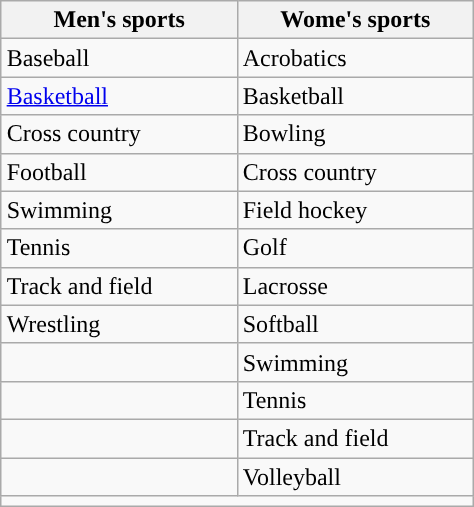<table class="wikitable"; style="float:right; clear:right; margin-left:15px">
<tr>
<th width=150px>Men's sports</th>
<th width=150px>Wome's sports</th>
</tr>
<tr>
<td>Baseball</td>
<td>Acrobatics</td>
</tr>
<tr>
<td><a href='#'>Basketball</a></td>
<td>Basketball</td>
</tr>
<tr>
<td>Cross country</td>
<td>Bowling</td>
</tr>
<tr>
<td>Football</td>
<td>Cross country</td>
</tr>
<tr>
<td>Swimming</td>
<td>Field hockey</td>
</tr>
<tr>
<td>Tennis</td>
<td>Golf</td>
</tr>
<tr>
<td>Track and field</td>
<td>Lacrosse</td>
</tr>
<tr>
<td>Wrestling</td>
<td>Softball</td>
</tr>
<tr>
<td></td>
<td>Swimming</td>
</tr>
<tr>
<td></td>
<td>Tennis</td>
</tr>
<tr>
<td></td>
<td>Track and field</td>
</tr>
<tr>
<td></td>
<td>Volleyball</td>
</tr>
<tr>
<td colspan=2></td>
</tr>
</table>
